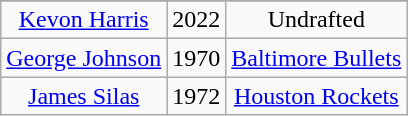<table class="wikitable">
<tr>
</tr>
<tr align="center">
<td><a href='#'>Kevon Harris</a></td>
<td>2022</td>
<td>Undrafted</td>
</tr>
<tr align="center">
<td><a href='#'>George Johnson</a></td>
<td>1970</td>
<td><a href='#'>Baltimore Bullets</a></td>
</tr>
<tr align="center">
<td><a href='#'>James Silas</a></td>
<td>1972</td>
<td><a href='#'>Houston Rockets</a></td>
</tr>
</table>
